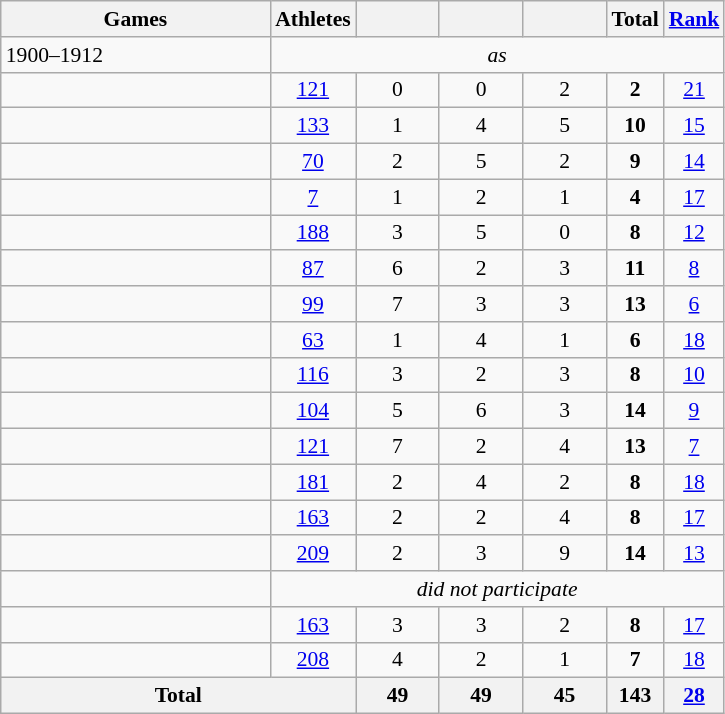<table class="wikitable" style="text-align:center; font-size:90%;">
<tr>
<th style="width:12em;">Games</th>
<th>Athletes</th>
<th style="width:3.4em;"><small></small></th>
<th style="width:3.4em;"><small></small></th>
<th style="width:3.4em;"><small></small></th>
<th>Total</th>
<th><a href='#'>Rank</a></th>
</tr>
<tr>
<td align=left>1900–1912</td>
<td colspan=6><em>as </em></td>
</tr>
<tr>
<td align=left> </td>
<td><a href='#'>121</a></td>
<td>0</td>
<td>0</td>
<td>2</td>
<td><strong>2</strong></td>
<td><a href='#'>21</a></td>
</tr>
<tr>
<td align=left> </td>
<td><a href='#'>133</a></td>
<td>1</td>
<td>4</td>
<td>5</td>
<td><strong>10</strong></td>
<td><a href='#'>15</a></td>
</tr>
<tr>
<td align=left> </td>
<td><a href='#'>70</a></td>
<td>2</td>
<td>5</td>
<td>2</td>
<td><strong>9</strong></td>
<td><a href='#'>14</a></td>
</tr>
<tr>
<td align=left> </td>
<td><a href='#'>7</a></td>
<td>1</td>
<td>2</td>
<td>1</td>
<td><strong>4</strong></td>
<td><a href='#'>17</a></td>
</tr>
<tr>
<td align=left> </td>
<td><a href='#'>188</a></td>
<td>3</td>
<td>5</td>
<td>0</td>
<td><strong>8</strong></td>
<td><a href='#'>12</a></td>
</tr>
<tr>
<td align=left> </td>
<td><a href='#'>87</a></td>
<td>6</td>
<td>2</td>
<td>3</td>
<td><strong>11</strong></td>
<td><a href='#'>8</a></td>
</tr>
<tr>
<td align=left> </td>
<td><a href='#'>99</a></td>
<td>7</td>
<td>3</td>
<td>3</td>
<td><strong>13</strong></td>
<td><a href='#'>6</a></td>
</tr>
<tr>
<td align=left> </td>
<td><a href='#'>63</a></td>
<td>1</td>
<td>4</td>
<td>1</td>
<td><strong>6</strong></td>
<td><a href='#'>18</a></td>
</tr>
<tr>
<td align=left> </td>
<td><a href='#'>116</a></td>
<td>3</td>
<td>2</td>
<td>3</td>
<td><strong>8</strong></td>
<td><a href='#'>10</a></td>
</tr>
<tr>
<td align=left> </td>
<td><a href='#'>104</a></td>
<td>5</td>
<td>6</td>
<td>3</td>
<td><strong>14</strong></td>
<td><a href='#'>9</a></td>
</tr>
<tr>
<td align=left> </td>
<td><a href='#'>121</a></td>
<td>7</td>
<td>2</td>
<td>4</td>
<td><strong>13</strong></td>
<td><a href='#'>7</a></td>
</tr>
<tr>
<td align=left> </td>
<td><a href='#'>181</a></td>
<td>2</td>
<td>4</td>
<td>2</td>
<td><strong>8</strong></td>
<td><a href='#'>18</a></td>
</tr>
<tr>
<td align=left> </td>
<td><a href='#'>163</a></td>
<td>2</td>
<td>2</td>
<td>4</td>
<td><strong>8</strong></td>
<td><a href='#'>17</a></td>
</tr>
<tr>
<td align=left> </td>
<td><a href='#'>209</a></td>
<td>2</td>
<td>3</td>
<td>9</td>
<td><strong>14</strong></td>
<td><a href='#'>13</a></td>
</tr>
<tr>
<td align=left> </td>
<td colspan=6><em>did not participate</em></td>
</tr>
<tr>
<td align=left> </td>
<td><a href='#'>163</a></td>
<td>3</td>
<td>3</td>
<td>2</td>
<td><strong>8</strong></td>
<td><a href='#'>17</a></td>
</tr>
<tr>
<td align=left> </td>
<td><a href='#'>208</a></td>
<td>4</td>
<td>2</td>
<td>1</td>
<td><strong>7</strong></td>
<td><a href='#'>18</a></td>
</tr>
<tr>
<th colspan=2>Total</th>
<th>49</th>
<th>49</th>
<th>45</th>
<th>143</th>
<th><a href='#'>28</a></th>
</tr>
</table>
